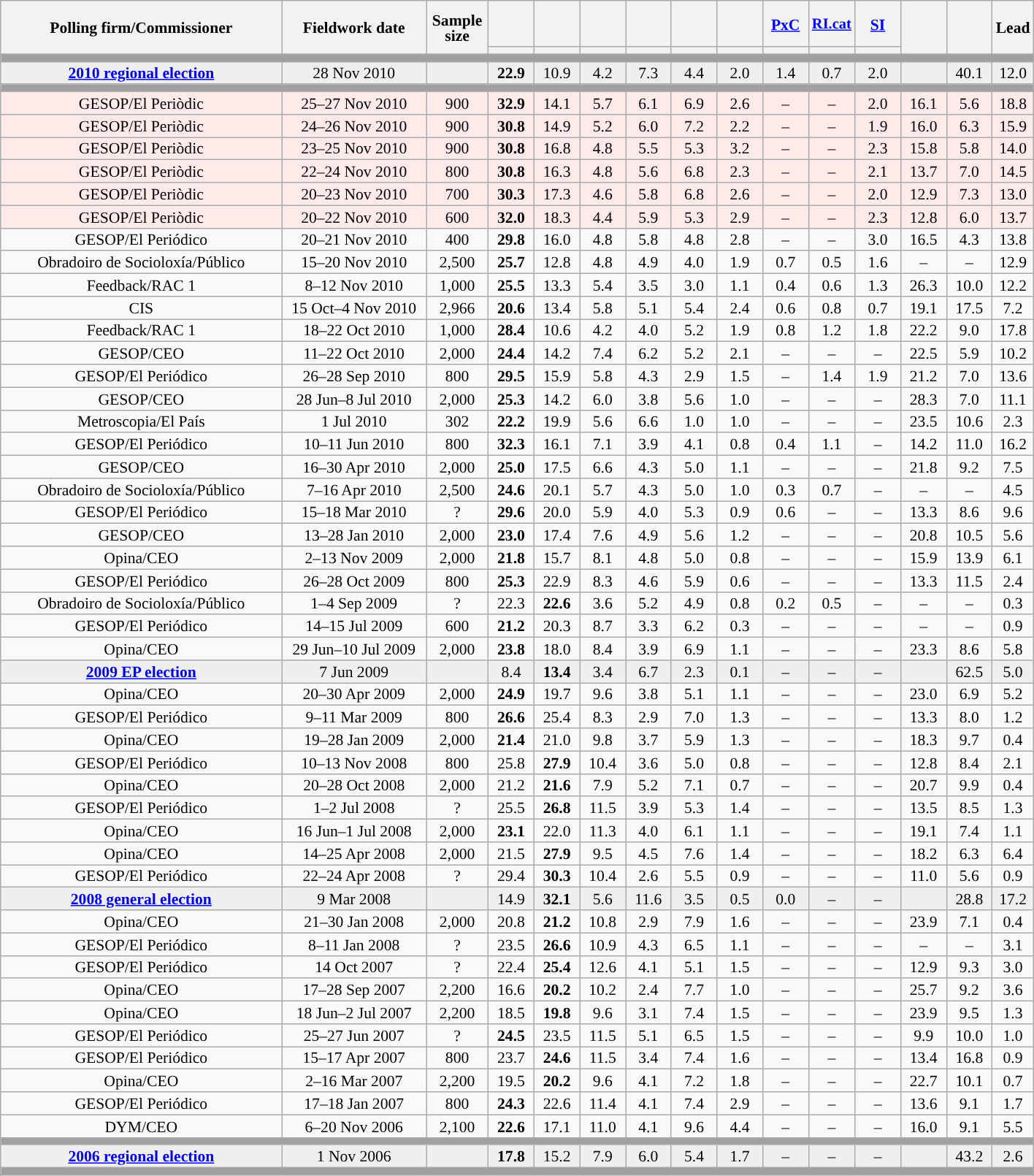<table class="wikitable collapsible collapsed" style="text-align:center; font-size:90%; line-height:14px;">
<tr style="height:42px;">
<th style="width:250px;" rowspan="2">Polling firm/Commissioner</th>
<th style="width:125px;" rowspan="2">Fieldwork date</th>
<th style="width:50px;" rowspan="2">Sample size</th>
<th style="width:35px;"></th>
<th style="width:35px;"></th>
<th style="width:35px;"></th>
<th style="width:35px;"></th>
<th style="width:35px;"></th>
<th style="width:35px;"></th>
<th style="width:35px;"><a href='#'>PxC</a></th>
<th style="width:35px; font-size:95%;"><a href='#'>RI.cat</a></th>
<th style="width:35px;"><a href='#'>SI</a></th>
<th style="width:35px;" rowspan="2"></th>
<th style="width:35px;" rowspan="2"></th>
<th style="width:30px;" rowspan="2">Lead</th>
</tr>
<tr>
<th style="color:inherit;background:"></th>
<th style="color:inherit;background:"></th>
<th style="color:inherit;background:"></th>
<th style="color:inherit;background:"></th>
<th style="color:inherit;background:"></th>
<th style="color:inherit;background:"></th>
<th style="color:inherit;background:"></th>
<th style="color:inherit;background:"></th>
<th style="color:inherit;background:"></th>
</tr>
<tr>
<td colspan="15" style="background:#A0A0A0"></td>
</tr>
<tr style="background:#EFEFEF;">
<td><strong><a href='#'>2010 regional election</a></strong></td>
<td>28 Nov 2010</td>
<td></td>
<td><strong>22.9</strong></td>
<td>10.9</td>
<td>4.2</td>
<td>7.3</td>
<td>4.4</td>
<td>2.0</td>
<td>1.4</td>
<td>0.7</td>
<td>2.0</td>
<td></td>
<td>40.1</td>
<td style="background:">12.0</td>
</tr>
<tr>
<td colspan="15" style="background:#A0A0A0"></td>
</tr>
<tr style="background:#FFEAEA;">
<td>GESOP/El Periòdic</td>
<td>25–27 Nov 2010</td>
<td>900</td>
<td><strong>32.9</strong></td>
<td>14.1</td>
<td>5.7</td>
<td>6.1</td>
<td>6.9</td>
<td>2.6</td>
<td>–</td>
<td>–</td>
<td>2.0</td>
<td>16.1</td>
<td>5.6</td>
<td style="background:">18.8</td>
</tr>
<tr style="background:#FFEAEA;">
<td>GESOP/El Periòdic</td>
<td>24–26 Nov 2010</td>
<td>900</td>
<td><strong>30.8</strong></td>
<td>14.9</td>
<td>5.2</td>
<td>6.0</td>
<td>7.2</td>
<td>2.2</td>
<td>–</td>
<td>–</td>
<td>1.9</td>
<td>16.0</td>
<td>6.3</td>
<td style="background:">15.9</td>
</tr>
<tr style="background:#FFEAEA;">
<td>GESOP/El Periòdic</td>
<td>23–25 Nov 2010</td>
<td>900</td>
<td><strong>30.8</strong></td>
<td>16.8</td>
<td>4.8</td>
<td>5.5</td>
<td>5.3</td>
<td>3.2</td>
<td>–</td>
<td>–</td>
<td>2.3</td>
<td>15.8</td>
<td>5.8</td>
<td style="background:">14.0</td>
</tr>
<tr style="background:#FFEAEA;">
<td>GESOP/El Periòdic</td>
<td>22–24 Nov 2010</td>
<td>800</td>
<td><strong>30.8</strong></td>
<td>16.3</td>
<td>4.8</td>
<td>5.6</td>
<td>6.8</td>
<td>2.3</td>
<td>–</td>
<td>–</td>
<td>2.1</td>
<td>13.7</td>
<td>7.0</td>
<td style="background:">14.5</td>
</tr>
<tr style="background:#FFEAEA;">
<td>GESOP/El Periòdic</td>
<td>20–23 Nov 2010</td>
<td>700</td>
<td><strong>30.3</strong></td>
<td>17.3</td>
<td>4.6</td>
<td>5.8</td>
<td>6.8</td>
<td>2.6</td>
<td>–</td>
<td>–</td>
<td>2.0</td>
<td>12.9</td>
<td>7.3</td>
<td style="background:">13.0</td>
</tr>
<tr style="background:#FFEAEA;">
<td>GESOP/El Periòdic</td>
<td>20–22 Nov 2010</td>
<td>600</td>
<td><strong>32.0</strong></td>
<td>18.3</td>
<td>4.4</td>
<td>5.9</td>
<td>5.3</td>
<td>2.9</td>
<td>–</td>
<td>–</td>
<td>2.3</td>
<td>12.8</td>
<td>6.0</td>
<td style="background:">13.7</td>
</tr>
<tr>
<td>GESOP/El Periódico</td>
<td>20–21 Nov 2010</td>
<td>400</td>
<td><strong>29.8</strong></td>
<td>16.0</td>
<td>4.8</td>
<td>5.8</td>
<td>4.8</td>
<td>2.8</td>
<td>–</td>
<td>–</td>
<td>3.0</td>
<td>16.5</td>
<td>4.3</td>
<td style="background:">13.8</td>
</tr>
<tr>
<td>Obradoiro de Socioloxía/Público</td>
<td>15–20 Nov 2010</td>
<td>2,500</td>
<td><strong>25.7</strong></td>
<td>12.8</td>
<td>4.8</td>
<td>4.9</td>
<td>4.0</td>
<td>1.9</td>
<td>0.7</td>
<td>0.5</td>
<td>1.6</td>
<td>–</td>
<td>–</td>
<td style="background:">12.9</td>
</tr>
<tr>
<td>Feedback/RAC 1</td>
<td>8–12 Nov 2010</td>
<td>1,000</td>
<td><strong>25.5</strong></td>
<td>13.3</td>
<td>5.4</td>
<td>3.5</td>
<td>3.0</td>
<td>1.1</td>
<td>0.4</td>
<td>0.6</td>
<td>1.3</td>
<td>26.3</td>
<td>10.0</td>
<td style="background:">12.2</td>
</tr>
<tr>
<td>CIS</td>
<td>15 Oct–4 Nov 2010</td>
<td>2,966</td>
<td><strong>20.6</strong></td>
<td>13.4</td>
<td>5.8</td>
<td>5.1</td>
<td>5.4</td>
<td>2.4</td>
<td>0.6</td>
<td>0.8</td>
<td>0.7</td>
<td>19.1</td>
<td>17.5</td>
<td style="background:">7.2</td>
</tr>
<tr>
<td>Feedback/RAC 1</td>
<td>18–22 Oct 2010</td>
<td>1,000</td>
<td><strong>28.4</strong></td>
<td>10.6</td>
<td>4.2</td>
<td>4.0</td>
<td>5.2</td>
<td>1.9</td>
<td>0.8</td>
<td>1.2</td>
<td>1.8</td>
<td>22.2</td>
<td>9.0</td>
<td style="background:">17.8</td>
</tr>
<tr>
<td>GESOP/CEO</td>
<td>11–22 Oct 2010</td>
<td>2,000</td>
<td><strong>24.4</strong></td>
<td>14.2</td>
<td>7.4</td>
<td>6.2</td>
<td>5.2</td>
<td>2.1</td>
<td>–</td>
<td>–</td>
<td>–</td>
<td>22.5</td>
<td>5.9</td>
<td style="background:">10.2</td>
</tr>
<tr>
<td>GESOP/El Periódico</td>
<td>26–28 Sep 2010</td>
<td>800</td>
<td><strong>29.5</strong></td>
<td>15.9</td>
<td>5.8</td>
<td>4.3</td>
<td>2.9</td>
<td>1.5</td>
<td>–</td>
<td>1.4</td>
<td>1.9</td>
<td>21.2</td>
<td>7.0</td>
<td style="background:">13.6</td>
</tr>
<tr>
<td>GESOP/CEO</td>
<td>28 Jun–8 Jul 2010</td>
<td>2,000</td>
<td><strong>25.3</strong></td>
<td>14.2</td>
<td>6.0</td>
<td>3.8</td>
<td>5.6</td>
<td>1.0</td>
<td>–</td>
<td>–</td>
<td>–</td>
<td>28.3</td>
<td>7.0</td>
<td style="background:">11.1</td>
</tr>
<tr>
<td>Metroscopia/El País</td>
<td>1 Jul 2010</td>
<td>302</td>
<td><strong>22.2</strong></td>
<td>19.9</td>
<td>5.6</td>
<td>6.6</td>
<td>1.0</td>
<td>1.0</td>
<td>–</td>
<td>–</td>
<td>–</td>
<td>23.5</td>
<td>10.6</td>
<td style="background:">2.3</td>
</tr>
<tr>
<td>GESOP/El Periódico</td>
<td>10–11 Jun 2010</td>
<td>800</td>
<td><strong>32.3</strong></td>
<td>16.1</td>
<td>7.1</td>
<td>3.9</td>
<td>4.1</td>
<td>0.8</td>
<td>0.4</td>
<td>1.1</td>
<td>–</td>
<td>14.2</td>
<td>11.0</td>
<td style="background:">16.2</td>
</tr>
<tr>
<td>GESOP/CEO</td>
<td>16–30 Apr 2010</td>
<td>2,000</td>
<td><strong>25.0</strong></td>
<td>17.5</td>
<td>6.6</td>
<td>4.3</td>
<td>5.0</td>
<td>1.1</td>
<td>–</td>
<td>–</td>
<td>–</td>
<td>21.8</td>
<td>9.2</td>
<td style="background:">7.5</td>
</tr>
<tr>
<td>Obradoiro de Socioloxía/Público</td>
<td>7–16 Apr 2010</td>
<td>2,500</td>
<td><strong>24.6</strong></td>
<td>20.1</td>
<td>5.7</td>
<td>4.3</td>
<td>5.0</td>
<td>1.0</td>
<td>0.3</td>
<td>0.7</td>
<td>–</td>
<td>–</td>
<td>–</td>
<td style="background:">4.5</td>
</tr>
<tr>
<td>GESOP/El Periódico</td>
<td>15–18 Mar 2010</td>
<td>?</td>
<td><strong>29.6</strong></td>
<td>20.0</td>
<td>5.9</td>
<td>4.0</td>
<td>5.3</td>
<td>0.9</td>
<td>0.6</td>
<td>–</td>
<td>–</td>
<td>13.3</td>
<td>8.6</td>
<td style="background:">9.6</td>
</tr>
<tr>
<td>GESOP/CEO</td>
<td>13–28 Jan 2010</td>
<td>2,000</td>
<td><strong>23.0</strong></td>
<td>17.4</td>
<td>7.6</td>
<td>4.9</td>
<td>5.6</td>
<td>1.2</td>
<td>–</td>
<td>–</td>
<td>–</td>
<td>20.8</td>
<td>10.5</td>
<td style="background:">5.6</td>
</tr>
<tr>
<td>Opina/CEO</td>
<td>2–13 Nov 2009</td>
<td>2,000</td>
<td><strong>21.8</strong></td>
<td>15.7</td>
<td>8.1</td>
<td>4.8</td>
<td>5.0</td>
<td>0.8</td>
<td>–</td>
<td>–</td>
<td>–</td>
<td>15.9</td>
<td>13.9</td>
<td style="background:">6.1</td>
</tr>
<tr>
<td>GESOP/El Periódico</td>
<td>26–28 Oct 2009</td>
<td>800</td>
<td><strong>25.3</strong></td>
<td>22.9</td>
<td>8.3</td>
<td>4.6</td>
<td>5.9</td>
<td>0.6</td>
<td>–</td>
<td>–</td>
<td>–</td>
<td>13.3</td>
<td>11.5</td>
<td style="background:">2.4</td>
</tr>
<tr>
<td>Obradoiro de Socioloxía/Público</td>
<td>1–4 Sep 2009</td>
<td>?</td>
<td>22.3</td>
<td><strong>22.6</strong></td>
<td>3.6</td>
<td>5.2</td>
<td>4.9</td>
<td>0.8</td>
<td>0.2</td>
<td>0.5</td>
<td>–</td>
<td>–</td>
<td>–</td>
<td style="background:">0.3</td>
</tr>
<tr>
<td>GESOP/El Periódico</td>
<td>14–15 Jul 2009</td>
<td>600</td>
<td><strong>21.2</strong></td>
<td>20.3</td>
<td>8.7</td>
<td>3.3</td>
<td>6.2</td>
<td>0.3</td>
<td>–</td>
<td>–</td>
<td>–</td>
<td>–</td>
<td>–</td>
<td style="background:">0.9</td>
</tr>
<tr>
<td>Opina/CEO</td>
<td>29 Jun–10 Jul 2009</td>
<td>2,000</td>
<td><strong>23.8</strong></td>
<td>18.0</td>
<td>8.4</td>
<td>3.9</td>
<td>6.9</td>
<td>1.1</td>
<td>–</td>
<td>–</td>
<td>–</td>
<td>23.3</td>
<td>8.6</td>
<td style="background:">5.8</td>
</tr>
<tr style="background:#EFEFEF;">
<td><strong><a href='#'>2009 EP election</a></strong></td>
<td>7 Jun 2009</td>
<td></td>
<td>8.4</td>
<td><strong>13.4</strong></td>
<td>3.4</td>
<td>6.7</td>
<td>2.3</td>
<td>0.1</td>
<td>–</td>
<td>–</td>
<td>–</td>
<td></td>
<td>62.5</td>
<td style="background:">5.0</td>
</tr>
<tr>
<td>Opina/CEO</td>
<td>20–30 Apr 2009</td>
<td>2,000</td>
<td><strong>24.9</strong></td>
<td>19.7</td>
<td>9.6</td>
<td>3.8</td>
<td>5.1</td>
<td>1.1</td>
<td>–</td>
<td>–</td>
<td>–</td>
<td>23.0</td>
<td>6.9</td>
<td style="background:">5.2</td>
</tr>
<tr>
<td>GESOP/El Periódico</td>
<td>9–11 Mar 2009</td>
<td>800</td>
<td><strong>26.6</strong></td>
<td>25.4</td>
<td>8.3</td>
<td>2.9</td>
<td>7.0</td>
<td>1.3</td>
<td>–</td>
<td>–</td>
<td>–</td>
<td>13.3</td>
<td>8.0</td>
<td style="background:">1.2</td>
</tr>
<tr>
<td>Opina/CEO</td>
<td>19–28 Jan 2009</td>
<td>2,000</td>
<td><strong>21.4</strong></td>
<td>21.0</td>
<td>9.8</td>
<td>3.7</td>
<td>5.9</td>
<td>1.3</td>
<td>–</td>
<td>–</td>
<td>–</td>
<td>18.3</td>
<td>9.7</td>
<td style="background:">0.4</td>
</tr>
<tr>
<td>GESOP/El Periódico</td>
<td>10–13 Nov 2008</td>
<td>800</td>
<td>25.8</td>
<td><strong>27.9</strong></td>
<td>10.4</td>
<td>3.6</td>
<td>5.0</td>
<td>0.8</td>
<td>–</td>
<td>–</td>
<td>–</td>
<td>12.8</td>
<td>8.4</td>
<td style="background:">2.1</td>
</tr>
<tr>
<td>Opina/CEO</td>
<td>20–28 Oct 2008</td>
<td>2,000</td>
<td>21.2</td>
<td><strong>21.6</strong></td>
<td>7.9</td>
<td>5.2</td>
<td>7.1</td>
<td>0.7</td>
<td>–</td>
<td>–</td>
<td>–</td>
<td>20.7</td>
<td>9.9</td>
<td style="background:">0.4</td>
</tr>
<tr>
<td>GESOP/El Periódico</td>
<td>1–2 Jul 2008</td>
<td>?</td>
<td>25.5</td>
<td><strong>26.8</strong></td>
<td>11.5</td>
<td>3.9</td>
<td>5.3</td>
<td>1.4</td>
<td>–</td>
<td>–</td>
<td>–</td>
<td>13.5</td>
<td>8.5</td>
<td style="background:">1.3</td>
</tr>
<tr>
<td>Opina/CEO</td>
<td>16 Jun–1 Jul 2008</td>
<td>2,000</td>
<td><strong>23.1</strong></td>
<td>22.0</td>
<td>11.3</td>
<td>4.0</td>
<td>6.1</td>
<td>1.1</td>
<td>–</td>
<td>–</td>
<td>–</td>
<td>19.1</td>
<td>7.4</td>
<td style="background:">1.1</td>
</tr>
<tr>
<td>Opina/CEO</td>
<td>14–25 Apr 2008</td>
<td>2,000</td>
<td>21.5</td>
<td><strong>27.9</strong></td>
<td>9.5</td>
<td>4.5</td>
<td>7.6</td>
<td>1.4</td>
<td>–</td>
<td>–</td>
<td>–</td>
<td>18.2</td>
<td>6.3</td>
<td style="background:">6.4</td>
</tr>
<tr>
<td>GESOP/El Periódico</td>
<td>22–24 Apr 2008</td>
<td>?</td>
<td>29.4</td>
<td><strong>30.3</strong></td>
<td>10.4</td>
<td>2.6</td>
<td>5.5</td>
<td>0.9</td>
<td>–</td>
<td>–</td>
<td>–</td>
<td>11.0</td>
<td>5.6</td>
<td style="background:">0.9</td>
</tr>
<tr style="background:#EFEFEF;">
<td><strong><a href='#'>2008 general election</a></strong></td>
<td>9 Mar 2008</td>
<td></td>
<td>14.9</td>
<td><strong>32.1</strong></td>
<td>5.6</td>
<td>11.6</td>
<td>3.5</td>
<td>0.5</td>
<td>0.0</td>
<td>–</td>
<td>–</td>
<td></td>
<td>28.8</td>
<td style="background:">17.2</td>
</tr>
<tr>
<td>Opina/CEO</td>
<td>21–30 Jan 2008</td>
<td>2,000</td>
<td>20.8</td>
<td><strong>21.2</strong></td>
<td>10.8</td>
<td>2.9</td>
<td>7.9</td>
<td>1.6</td>
<td>–</td>
<td>–</td>
<td>–</td>
<td>23.9</td>
<td>7.1</td>
<td style="background:">0.4</td>
</tr>
<tr>
<td>GESOP/El Periódico</td>
<td>8–11 Jan 2008</td>
<td>?</td>
<td>23.5</td>
<td><strong>26.6</strong></td>
<td>10.9</td>
<td>4.3</td>
<td>6.5</td>
<td>1.1</td>
<td>–</td>
<td>–</td>
<td>–</td>
<td>–</td>
<td>–</td>
<td style="background:">3.1</td>
</tr>
<tr>
<td>GESOP/El Periódico</td>
<td>14 Oct 2007</td>
<td>?</td>
<td>22.4</td>
<td><strong>25.4</strong></td>
<td>12.6</td>
<td>4.1</td>
<td>5.1</td>
<td>1.5</td>
<td>–</td>
<td>–</td>
<td>–</td>
<td>12.9</td>
<td>9.3</td>
<td style="background:">3.0</td>
</tr>
<tr>
<td>Opina/CEO</td>
<td>17–28 Sep 2007</td>
<td>2,200</td>
<td>16.6</td>
<td><strong>20.2</strong></td>
<td>10.2</td>
<td>2.4</td>
<td>7.7</td>
<td>1.0</td>
<td>–</td>
<td>–</td>
<td>–</td>
<td>25.7</td>
<td>9.2</td>
<td style="background:">3.6</td>
</tr>
<tr>
<td>Opina/CEO</td>
<td>18 Jun–2 Jul 2007</td>
<td>2,200</td>
<td>18.5</td>
<td><strong>19.8</strong></td>
<td>9.6</td>
<td>3.1</td>
<td>7.4</td>
<td>1.5</td>
<td>–</td>
<td>–</td>
<td>–</td>
<td>23.9</td>
<td>9.5</td>
<td style="background:">1.3</td>
</tr>
<tr>
<td>GESOP/El Periódico</td>
<td>25–27 Jun 2007</td>
<td>?</td>
<td><strong>24.5</strong></td>
<td>23.5</td>
<td>11.5</td>
<td>5.1</td>
<td>6.5</td>
<td>1.5</td>
<td>–</td>
<td>–</td>
<td>–</td>
<td>9.9</td>
<td>10.0</td>
<td style="background:">1.0</td>
</tr>
<tr>
<td>GESOP/El Periódico</td>
<td>15–17 Apr 2007</td>
<td>800</td>
<td>23.7</td>
<td><strong>24.6</strong></td>
<td>11.5</td>
<td>3.4</td>
<td>7.4</td>
<td>1.6</td>
<td>–</td>
<td>–</td>
<td>–</td>
<td>13.4</td>
<td>16.8</td>
<td style="background:">0.9</td>
</tr>
<tr>
<td>Opina/CEO</td>
<td>2–16 Mar 2007</td>
<td>2,200</td>
<td>19.5</td>
<td><strong>20.2</strong></td>
<td>9.6</td>
<td>4.1</td>
<td>7.2</td>
<td>1.8</td>
<td>–</td>
<td>–</td>
<td>–</td>
<td>22.7</td>
<td>10.1</td>
<td style="background:">0.7</td>
</tr>
<tr>
<td>GESOP/El Periódico</td>
<td>17–18 Jan 2007</td>
<td>800</td>
<td><strong>24.3</strong></td>
<td>22.6</td>
<td>11.4</td>
<td>4.1</td>
<td>7.4</td>
<td>2.9</td>
<td>–</td>
<td>–</td>
<td>–</td>
<td>13.6</td>
<td>9.1</td>
<td style="background:">1.7</td>
</tr>
<tr>
<td>DYM/CEO</td>
<td>6–20 Nov 2006</td>
<td>2,100</td>
<td><strong>22.6</strong></td>
<td>17.1</td>
<td>11.0</td>
<td>4.1</td>
<td>9.6</td>
<td>4.4</td>
<td>–</td>
<td>–</td>
<td>–</td>
<td>16.0</td>
<td>9.1</td>
<td style="background:">5.5</td>
</tr>
<tr>
<td colspan="15" style="background:#A0A0A0"></td>
</tr>
<tr style="background:#EFEFEF;">
<td><strong><a href='#'>2006 regional election</a></strong></td>
<td>1 Nov 2006</td>
<td></td>
<td><strong>17.8</strong></td>
<td>15.2</td>
<td>7.9</td>
<td>6.0</td>
<td>5.4</td>
<td>1.7</td>
<td>–</td>
<td>–</td>
<td>–</td>
<td></td>
<td>43.2</td>
<td style="background:">2.6</td>
</tr>
<tr>
<td colspan="15" style="background:#A0A0A0"></td>
</tr>
</table>
